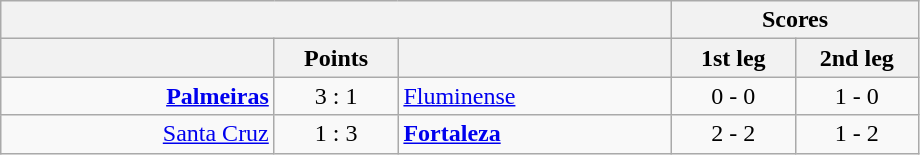<table class="wikitable" style="text-align:center;">
<tr>
<th colspan=3></th>
<th colspan=3>Scores</th>
</tr>
<tr>
<th width="175"></th>
<th width="75">Points</th>
<th width="175"></th>
<th width="75">1st leg</th>
<th width="75">2nd leg</th>
</tr>
<tr>
<td align=right><strong><a href='#'>Palmeiras</a></strong></td>
<td>3 : 1</td>
<td align=left><a href='#'>Fluminense</a></td>
<td>0 - 0</td>
<td>1 - 0</td>
</tr>
<tr>
<td align=right><a href='#'>Santa Cruz</a></td>
<td>1 : 3</td>
<td align=left><strong><a href='#'>Fortaleza</a></strong></td>
<td>2 - 2</td>
<td>1 - 2</td>
</tr>
</table>
